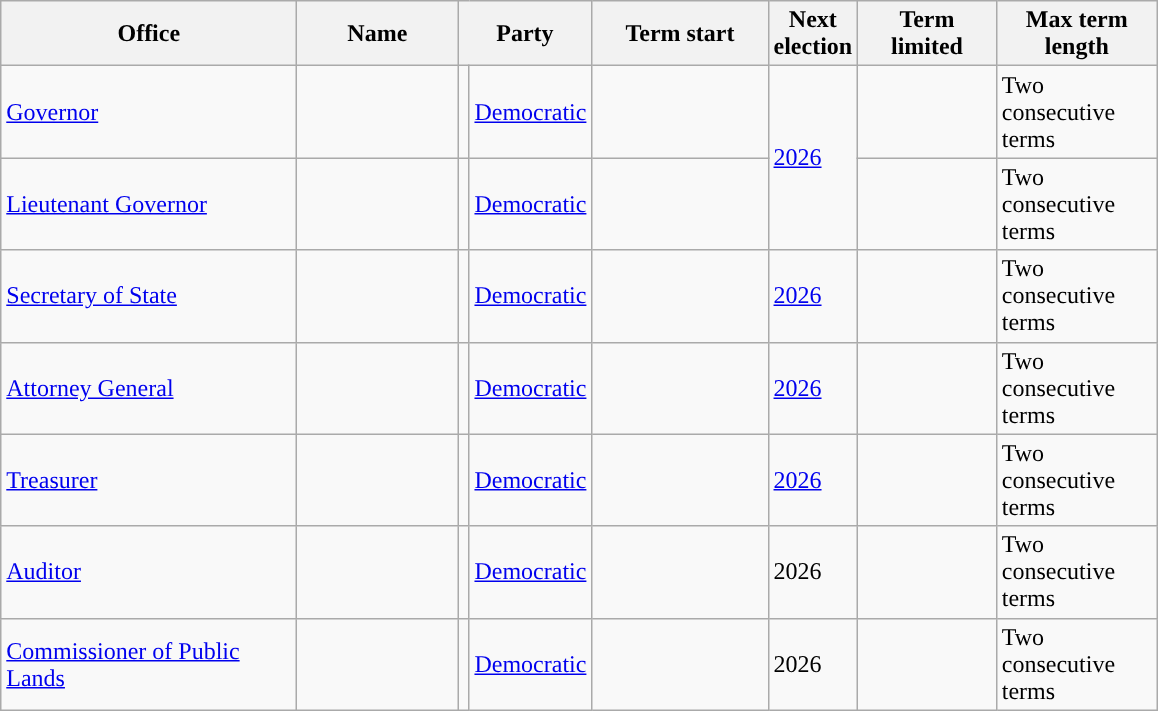<table class="sortable wikitable">
<tr>
<th scope="col" width=190>Office</th>
<th scope="col" width=100>Name</th>
<th scope="col" width=75 colspan=2>Party</th>
<th scope="col" width=110>Term start</th>
<th scope="col" width=50>Next election</th>
<th scope="col" width=85>Term limited</th>
<th scope="col" width=100>Max term length</th>
</tr>
<tr>
<td><a href='#'>Governor</a></td>
<td></td>
<td style="background-color:"></td>
<td><a href='#'>Democratic</a></td>
<td></td>
<td rowspan=2><a href='#'>2026</a></td>
<td></td>
<td>Two consecutive terms</td>
</tr>
<tr>
<td><a href='#'>Lieutenant Governor</a></td>
<td></td>
<td style="background-color:"></td>
<td><a href='#'>Democratic</a></td>
<td></td>
<td></td>
<td>Two consecutive terms</td>
</tr>
<tr>
<td><a href='#'>Secretary of State</a></td>
<td></td>
<td style="background-color:"></td>
<td><a href='#'>Democratic</a></td>
<td></td>
<td><a href='#'>2026</a></td>
<td></td>
<td>Two consecutive terms</td>
</tr>
<tr>
<td><a href='#'>Attorney General</a></td>
<td></td>
<td style="background-color:"></td>
<td><a href='#'>Democratic</a></td>
<td></td>
<td><a href='#'>2026</a></td>
<td></td>
<td>Two consecutive terms</td>
</tr>
<tr>
<td><a href='#'>Treasurer</a></td>
<td></td>
<td style="background-color:"></td>
<td><a href='#'>Democratic</a></td>
<td></td>
<td><a href='#'>2026</a></td>
<td></td>
<td>Two consecutive terms</td>
</tr>
<tr>
<td><a href='#'>Auditor</a></td>
<td></td>
<td style="background-color:"></td>
<td><a href='#'>Democratic</a></td>
<td></td>
<td>2026</td>
<td></td>
<td>Two consecutive terms</td>
</tr>
<tr>
<td><a href='#'>Commissioner of Public Lands</a></td>
<td></td>
<td style="background-color:"></td>
<td><a href='#'>Democratic</a></td>
<td></td>
<td>2026</td>
<td></td>
<td>Two consecutive terms</td>
</tr>
</table>
